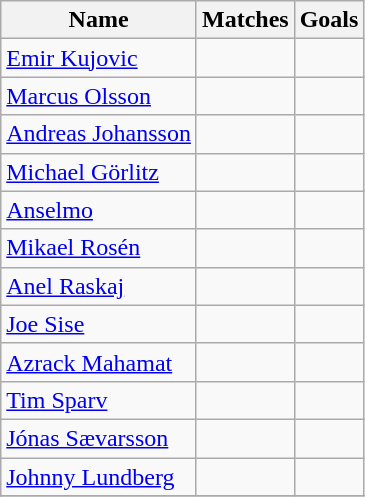<table class="wikitable">
<tr>
<th>Name</th>
<th>Matches</th>
<th>Goals</th>
</tr>
<tr>
<td> <a href='#'>Emir Kujovic</a></td>
<td></td>
<td></td>
</tr>
<tr>
<td> <a href='#'>Marcus Olsson</a></td>
<td></td>
<td></td>
</tr>
<tr>
<td> <a href='#'>Andreas Johansson</a></td>
<td></td>
<td></td>
</tr>
<tr>
<td> <a href='#'>Michael Görlitz</a></td>
<td></td>
<td></td>
</tr>
<tr>
<td> <a href='#'>Anselmo</a></td>
<td></td>
<td></td>
</tr>
<tr>
<td> <a href='#'>Mikael Rosén</a></td>
<td></td>
<td></td>
</tr>
<tr>
<td> <a href='#'>Anel Raskaj</a></td>
<td></td>
<td></td>
</tr>
<tr>
<td> <a href='#'>Joe Sise</a></td>
<td></td>
<td></td>
</tr>
<tr>
<td> <a href='#'>Azrack Mahamat</a></td>
<td></td>
<td></td>
</tr>
<tr>
<td> <a href='#'>Tim Sparv</a></td>
<td></td>
<td></td>
</tr>
<tr>
<td> <a href='#'>Jónas Sævarsson</a></td>
<td></td>
<td></td>
</tr>
<tr>
<td> <a href='#'>Johnny Lundberg</a></td>
<td></td>
<td></td>
</tr>
<tr>
</tr>
</table>
